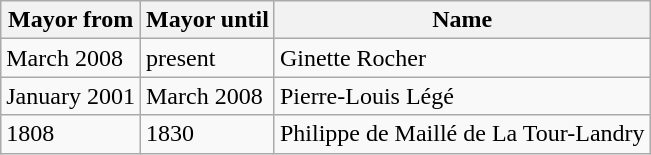<table class="wikitable">
<tr>
<th>Mayor from</th>
<th>Mayor until</th>
<th>Name</th>
</tr>
<tr>
<td>March 2008</td>
<td>present</td>
<td>Ginette Rocher</td>
</tr>
<tr>
<td>January 2001</td>
<td>March 2008</td>
<td>Pierre-Louis Légé</td>
</tr>
<tr>
<td>1808</td>
<td>1830</td>
<td>Philippe de Maillé de La Tour-Landry</td>
</tr>
</table>
